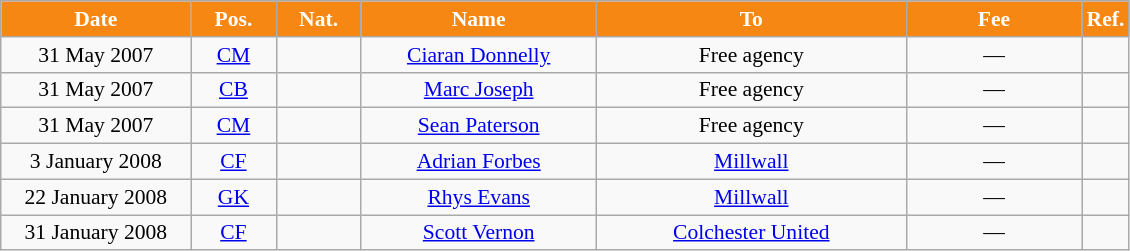<table class="wikitable"  style="text-align:center; font-size:90%; ">
<tr>
<th style="background:#F68712; color:#FFFFFF; width:120px;">Date</th>
<th style="background:#F68712; color:#FFFFFF; width:50px;">Pos.</th>
<th style="background:#F68712; color:#FFFFFF; width:50px;">Nat.</th>
<th style="background:#F68712; color:#FFFFFF; width:150px;">Name</th>
<th style="background:#F68712; color:#FFFFFF; width:200px;">To</th>
<th style="background:#F68712; color:#FFFFFF; width:110px;">Fee</th>
<th style="background:#F68712; color:#FFFFFF; width:25px;">Ref.</th>
</tr>
<tr>
<td>31 May 2007</td>
<td><a href='#'>CM</a></td>
<td></td>
<td><a href='#'>Ciaran Donnelly</a></td>
<td>Free agency</td>
<td>—</td>
<td></td>
</tr>
<tr>
<td>31 May 2007</td>
<td><a href='#'>CB</a></td>
<td></td>
<td><a href='#'>Marc Joseph</a></td>
<td>Free agency</td>
<td>—</td>
<td></td>
</tr>
<tr>
<td>31 May 2007</td>
<td><a href='#'>CM</a></td>
<td></td>
<td><a href='#'>Sean Paterson</a></td>
<td>Free agency</td>
<td>—</td>
<td></td>
</tr>
<tr>
<td>3 January 2008</td>
<td><a href='#'>CF</a></td>
<td></td>
<td><a href='#'>Adrian Forbes</a></td>
<td><a href='#'>Millwall</a></td>
<td>—</td>
<td></td>
</tr>
<tr>
<td>22 January 2008</td>
<td><a href='#'>GK</a></td>
<td></td>
<td><a href='#'>Rhys Evans</a></td>
<td><a href='#'>Millwall</a></td>
<td>—</td>
<td></td>
</tr>
<tr>
<td>31 January 2008</td>
<td><a href='#'>CF</a></td>
<td></td>
<td><a href='#'>Scott Vernon</a></td>
<td><a href='#'>Colchester United</a></td>
<td>—</td>
<td></td>
</tr>
</table>
